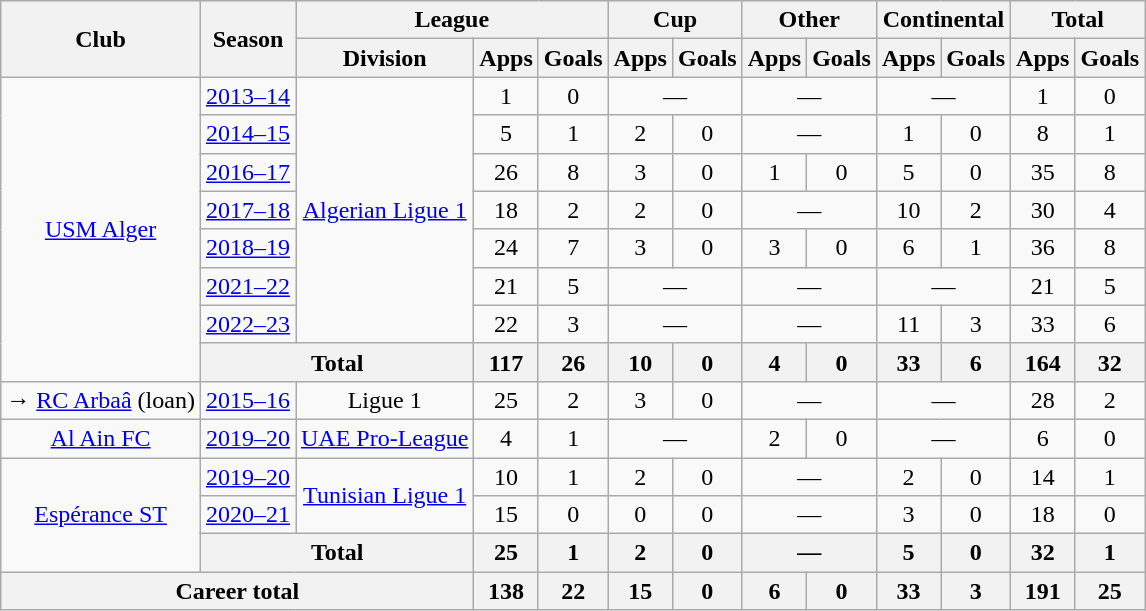<table class="wikitable" style="text-align: center">
<tr>
<th rowspan=2>Club</th>
<th rowspan=2>Season</th>
<th colspan=3>League</th>
<th colspan=2>Cup</th>
<th colspan=2>Other</th>
<th colspan=2>Continental</th>
<th colspan=2>Total</th>
</tr>
<tr>
<th>Division</th>
<th>Apps</th>
<th>Goals</th>
<th>Apps</th>
<th>Goals</th>
<th>Apps</th>
<th>Goals</th>
<th>Apps</th>
<th>Goals</th>
<th>Apps</th>
<th>Goals</th>
</tr>
<tr>
<td rowspan=8><a href='#'>USM Alger</a></td>
<td><a href='#'>2013–14</a></td>
<td rowspan=7><a href='#'>Algerian Ligue 1</a></td>
<td>1</td>
<td>0</td>
<td colspan=2>—</td>
<td colspan=2>—</td>
<td colspan=2>—</td>
<td>1</td>
<td>0</td>
</tr>
<tr>
<td><a href='#'>2014–15</a></td>
<td>5</td>
<td>1</td>
<td>2</td>
<td>0</td>
<td colspan=2>—</td>
<td>1</td>
<td>0</td>
<td>8</td>
<td>1</td>
</tr>
<tr>
<td><a href='#'>2016–17</a></td>
<td>26</td>
<td>8</td>
<td>3</td>
<td>0</td>
<td>1</td>
<td>0</td>
<td>5</td>
<td>0</td>
<td>35</td>
<td>8</td>
</tr>
<tr>
<td><a href='#'>2017–18</a></td>
<td>18</td>
<td>2</td>
<td>2</td>
<td>0</td>
<td colspan=2>—</td>
<td>10</td>
<td>2</td>
<td>30</td>
<td>4</td>
</tr>
<tr>
<td><a href='#'>2018–19</a></td>
<td>24</td>
<td>7</td>
<td>3</td>
<td>0</td>
<td>3</td>
<td>0</td>
<td>6</td>
<td>1</td>
<td>36</td>
<td>8</td>
</tr>
<tr>
<td><a href='#'>2021–22</a></td>
<td>21</td>
<td>5</td>
<td colspan=2>—</td>
<td colspan=2>—</td>
<td colspan=2>—</td>
<td>21</td>
<td>5</td>
</tr>
<tr>
<td><a href='#'>2022–23</a></td>
<td>22</td>
<td>3</td>
<td colspan=2>—</td>
<td colspan=2>—</td>
<td>11</td>
<td>3</td>
<td>33</td>
<td>6</td>
</tr>
<tr>
<th colspan=2>Total</th>
<th>117</th>
<th>26</th>
<th>10</th>
<th>0</th>
<th>4</th>
<th>0</th>
<th>33</th>
<th>6</th>
<th>164</th>
<th>32</th>
</tr>
<tr>
<td valign="center">→ <a href='#'>RC Arbaâ</a> (loan)</td>
<td><a href='#'>2015–16</a></td>
<td>Ligue 1</td>
<td>25</td>
<td>2</td>
<td>3</td>
<td>0</td>
<td colspan=2>—</td>
<td colspan=2>—</td>
<td>28</td>
<td>2</td>
</tr>
<tr>
<td><a href='#'>Al Ain FC</a></td>
<td><a href='#'>2019–20</a></td>
<td><a href='#'>UAE Pro-League</a></td>
<td>4</td>
<td>1</td>
<td colspan=2>—</td>
<td>2</td>
<td>0</td>
<td colspan=2>—</td>
<td>6</td>
<td>0</td>
</tr>
<tr>
<td rowspan="3" valign="center"><a href='#'>Espérance ST</a></td>
<td><a href='#'>2019–20</a></td>
<td rowspan=2><a href='#'>Tunisian Ligue 1</a></td>
<td>10</td>
<td>1</td>
<td>2</td>
<td>0</td>
<td colspan=2>—</td>
<td>2</td>
<td>0</td>
<td>14</td>
<td>1</td>
</tr>
<tr>
<td><a href='#'>2020–21</a></td>
<td>15</td>
<td>0</td>
<td>0</td>
<td>0</td>
<td colspan=2>—</td>
<td>3</td>
<td>0</td>
<td>18</td>
<td>0</td>
</tr>
<tr>
<th colspan="2">Total</th>
<th>25</th>
<th>1</th>
<th>2</th>
<th>0</th>
<th colspan=2>—</th>
<th>5</th>
<th>0</th>
<th>32</th>
<th>1</th>
</tr>
<tr>
<th colspan=3>Career total</th>
<th>138</th>
<th>22</th>
<th>15</th>
<th>0</th>
<th>6</th>
<th>0</th>
<th>33</th>
<th>3</th>
<th>191</th>
<th>25</th>
</tr>
</table>
